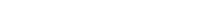<table style="width:22%; text-align:center;">
<tr style="color:white;">
<td style="background:"><strong>3</strong></td>
<td style="background:"><strong>5</strong></td>
</tr>
</table>
